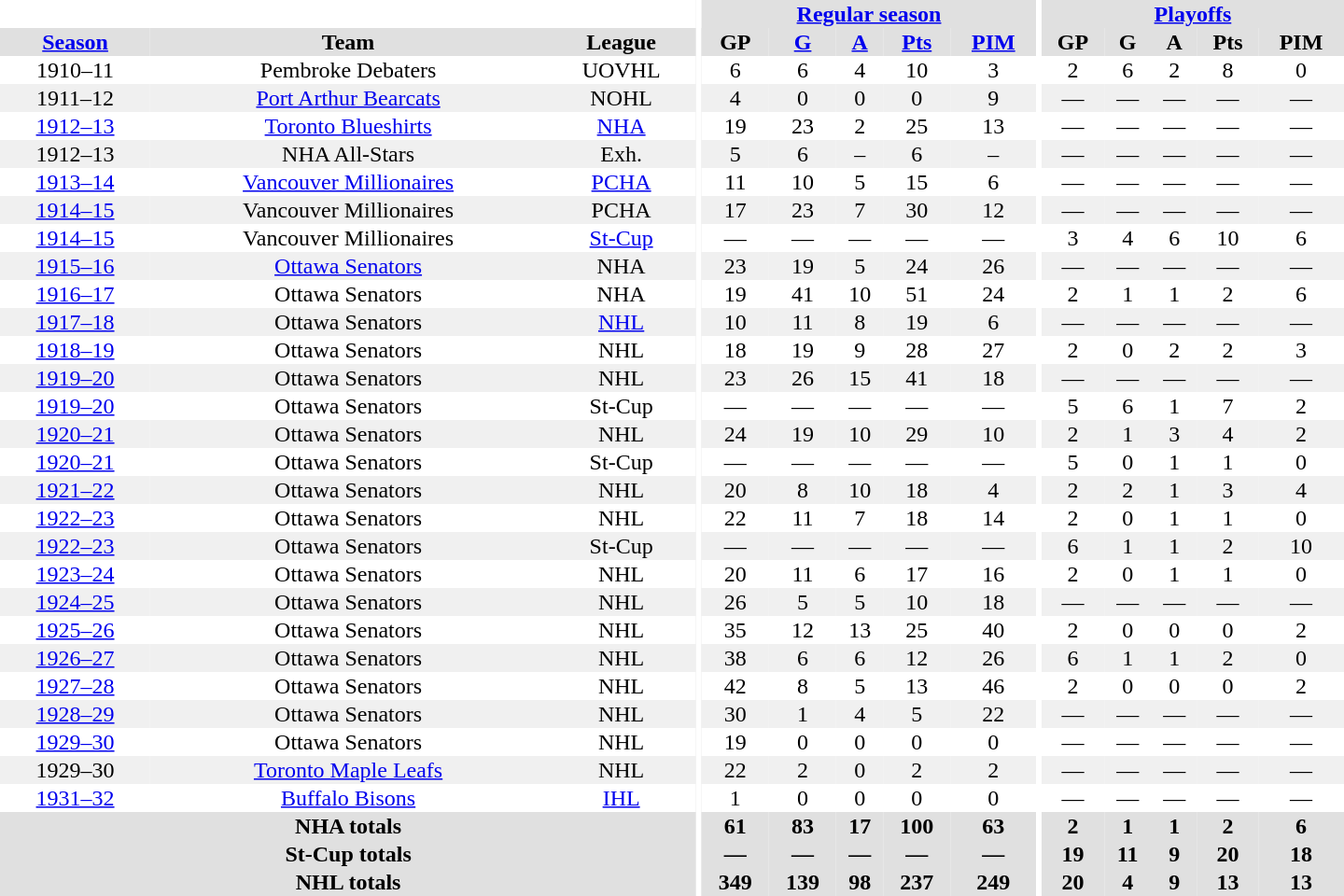<table border="0" cellpadding="1" cellspacing="0" style="text-align:center; width:60em">
<tr bgcolor="#e0e0e0">
<th colspan="3" bgcolor="#ffffff"></th>
<th rowspan="100" bgcolor="#ffffff"></th>
<th colspan="5"><a href='#'>Regular season</a></th>
<th rowspan="100" bgcolor="#ffffff"></th>
<th colspan="5"><a href='#'>Playoffs</a></th>
</tr>
<tr bgcolor="#e0e0e0">
<th><a href='#'>Season</a></th>
<th>Team</th>
<th>League</th>
<th>GP</th>
<th><a href='#'>G</a></th>
<th><a href='#'>A</a></th>
<th><a href='#'>Pts</a></th>
<th><a href='#'>PIM</a></th>
<th>GP</th>
<th>G</th>
<th>A</th>
<th>Pts</th>
<th>PIM</th>
</tr>
<tr>
<td>1910–11</td>
<td>Pembroke Debaters</td>
<td>UOVHL</td>
<td>6</td>
<td>6</td>
<td>4</td>
<td>10</td>
<td>3</td>
<td>2</td>
<td>6</td>
<td>2</td>
<td>8</td>
<td>0</td>
</tr>
<tr bgcolor="#f0f0f0">
<td>1911–12</td>
<td><a href='#'>Port Arthur Bearcats</a></td>
<td>NOHL</td>
<td>4</td>
<td>0</td>
<td>0</td>
<td>0</td>
<td>9</td>
<td>—</td>
<td>—</td>
<td>—</td>
<td>—</td>
<td>—</td>
</tr>
<tr>
<td><a href='#'>1912–13</a></td>
<td><a href='#'>Toronto Blueshirts</a></td>
<td><a href='#'>NHA</a></td>
<td>19</td>
<td>23</td>
<td>2</td>
<td>25</td>
<td>13</td>
<td>—</td>
<td>—</td>
<td>—</td>
<td>—</td>
<td>—</td>
</tr>
<tr bgcolor="#f0f0f0">
<td>1912–13</td>
<td>NHA All-Stars</td>
<td>Exh.</td>
<td>5</td>
<td>6</td>
<td>–</td>
<td>6</td>
<td>–</td>
<td>—</td>
<td>—</td>
<td>—</td>
<td>—</td>
<td>—</td>
</tr>
<tr>
<td><a href='#'>1913–14</a></td>
<td><a href='#'>Vancouver Millionaires</a></td>
<td><a href='#'>PCHA</a></td>
<td>11</td>
<td>10</td>
<td>5</td>
<td>15</td>
<td>6</td>
<td>—</td>
<td>—</td>
<td>—</td>
<td>—</td>
<td>—</td>
</tr>
<tr bgcolor="#f0f0f0">
<td><a href='#'>1914–15</a></td>
<td>Vancouver Millionaires</td>
<td>PCHA</td>
<td>17</td>
<td>23</td>
<td>7</td>
<td>30</td>
<td>12</td>
<td>—</td>
<td>—</td>
<td>—</td>
<td>—</td>
<td>—</td>
</tr>
<tr>
<td><a href='#'>1914–15</a></td>
<td>Vancouver Millionaires</td>
<td><a href='#'>St-Cup</a></td>
<td>—</td>
<td>—</td>
<td>—</td>
<td>—</td>
<td>—</td>
<td>3</td>
<td>4</td>
<td>6</td>
<td>10</td>
<td>6</td>
</tr>
<tr bgcolor="#f0f0f0">
<td><a href='#'>1915–16</a></td>
<td><a href='#'>Ottawa Senators</a></td>
<td>NHA</td>
<td>23</td>
<td>19</td>
<td>5</td>
<td>24</td>
<td>26</td>
<td>—</td>
<td>—</td>
<td>—</td>
<td>—</td>
<td>—</td>
</tr>
<tr>
<td><a href='#'>1916–17</a></td>
<td>Ottawa Senators</td>
<td>NHA</td>
<td>19</td>
<td>41</td>
<td>10</td>
<td>51</td>
<td>24</td>
<td>2</td>
<td>1</td>
<td>1</td>
<td>2</td>
<td>6</td>
</tr>
<tr bgcolor="#f0f0f0">
<td><a href='#'>1917–18</a></td>
<td>Ottawa Senators</td>
<td><a href='#'>NHL</a></td>
<td>10</td>
<td>11</td>
<td>8</td>
<td>19</td>
<td>6</td>
<td>—</td>
<td>—</td>
<td>—</td>
<td>—</td>
<td>—</td>
</tr>
<tr>
<td><a href='#'>1918–19</a></td>
<td>Ottawa Senators</td>
<td>NHL</td>
<td>18</td>
<td>19</td>
<td>9</td>
<td>28</td>
<td>27</td>
<td>2</td>
<td>0</td>
<td>2</td>
<td>2</td>
<td>3</td>
</tr>
<tr bgcolor="#f0f0f0">
<td><a href='#'>1919–20</a></td>
<td>Ottawa Senators</td>
<td>NHL</td>
<td>23</td>
<td>26</td>
<td>15</td>
<td>41</td>
<td>18</td>
<td>—</td>
<td>—</td>
<td>—</td>
<td>—</td>
<td>—</td>
</tr>
<tr>
<td><a href='#'>1919–20</a></td>
<td>Ottawa Senators</td>
<td>St-Cup</td>
<td>—</td>
<td>—</td>
<td>—</td>
<td>—</td>
<td>—</td>
<td>5</td>
<td>6</td>
<td>1</td>
<td>7</td>
<td>2</td>
</tr>
<tr bgcolor="#f0f0f0">
<td><a href='#'>1920–21</a></td>
<td>Ottawa Senators</td>
<td>NHL</td>
<td>24</td>
<td>19</td>
<td>10</td>
<td>29</td>
<td>10</td>
<td>2</td>
<td>1</td>
<td>3</td>
<td>4</td>
<td>2</td>
</tr>
<tr>
<td><a href='#'>1920–21</a></td>
<td>Ottawa Senators</td>
<td>St-Cup</td>
<td>—</td>
<td>—</td>
<td>—</td>
<td>—</td>
<td>—</td>
<td>5</td>
<td>0</td>
<td>1</td>
<td>1</td>
<td>0</td>
</tr>
<tr bgcolor="#f0f0f0">
<td><a href='#'>1921–22</a></td>
<td>Ottawa Senators</td>
<td>NHL</td>
<td>20</td>
<td>8</td>
<td>10</td>
<td>18</td>
<td>4</td>
<td>2</td>
<td>2</td>
<td>1</td>
<td>3</td>
<td>4</td>
</tr>
<tr>
<td><a href='#'>1922–23</a></td>
<td>Ottawa Senators</td>
<td>NHL</td>
<td>22</td>
<td>11</td>
<td>7</td>
<td>18</td>
<td>14</td>
<td>2</td>
<td>0</td>
<td>1</td>
<td>1</td>
<td>0</td>
</tr>
<tr bgcolor="#f0f0f0">
<td><a href='#'>1922–23</a></td>
<td>Ottawa Senators</td>
<td>St-Cup</td>
<td>—</td>
<td>—</td>
<td>—</td>
<td>—</td>
<td>—</td>
<td>6</td>
<td>1</td>
<td>1</td>
<td>2</td>
<td>10</td>
</tr>
<tr>
<td><a href='#'>1923–24</a></td>
<td>Ottawa Senators</td>
<td>NHL</td>
<td>20</td>
<td>11</td>
<td>6</td>
<td>17</td>
<td>16</td>
<td>2</td>
<td>0</td>
<td>1</td>
<td>1</td>
<td>0</td>
</tr>
<tr bgcolor="#f0f0f0">
<td><a href='#'>1924–25</a></td>
<td>Ottawa Senators</td>
<td>NHL</td>
<td>26</td>
<td>5</td>
<td>5</td>
<td>10</td>
<td>18</td>
<td>—</td>
<td>—</td>
<td>—</td>
<td>—</td>
<td>—</td>
</tr>
<tr>
<td><a href='#'>1925–26</a></td>
<td>Ottawa Senators</td>
<td>NHL</td>
<td>35</td>
<td>12</td>
<td>13</td>
<td>25</td>
<td>40</td>
<td>2</td>
<td>0</td>
<td>0</td>
<td>0</td>
<td>2</td>
</tr>
<tr bgcolor="#f0f0f0">
<td><a href='#'>1926–27</a></td>
<td>Ottawa Senators</td>
<td>NHL</td>
<td>38</td>
<td>6</td>
<td>6</td>
<td>12</td>
<td>26</td>
<td>6</td>
<td>1</td>
<td>1</td>
<td>2</td>
<td>0</td>
</tr>
<tr>
<td><a href='#'>1927–28</a></td>
<td>Ottawa Senators</td>
<td>NHL</td>
<td>42</td>
<td>8</td>
<td>5</td>
<td>13</td>
<td>46</td>
<td>2</td>
<td>0</td>
<td>0</td>
<td>0</td>
<td>2</td>
</tr>
<tr bgcolor="#f0f0f0">
<td><a href='#'>1928–29</a></td>
<td>Ottawa Senators</td>
<td>NHL</td>
<td>30</td>
<td>1</td>
<td>4</td>
<td>5</td>
<td>22</td>
<td>—</td>
<td>—</td>
<td>—</td>
<td>—</td>
<td>—</td>
</tr>
<tr>
<td><a href='#'>1929–30</a></td>
<td>Ottawa Senators</td>
<td>NHL</td>
<td>19</td>
<td>0</td>
<td>0</td>
<td>0</td>
<td>0</td>
<td>—</td>
<td>—</td>
<td>—</td>
<td>—</td>
<td>—</td>
</tr>
<tr bgcolor="#f0f0f0">
<td>1929–30</td>
<td><a href='#'>Toronto Maple Leafs</a></td>
<td>NHL</td>
<td>22</td>
<td>2</td>
<td>0</td>
<td>2</td>
<td>2</td>
<td>—</td>
<td>—</td>
<td>—</td>
<td>—</td>
<td>—</td>
</tr>
<tr>
<td><a href='#'>1931–32</a></td>
<td><a href='#'>Buffalo Bisons</a></td>
<td><a href='#'>IHL</a></td>
<td>1</td>
<td>0</td>
<td>0</td>
<td>0</td>
<td>0</td>
<td>—</td>
<td>—</td>
<td>—</td>
<td>—</td>
<td>—</td>
</tr>
<tr bgcolor="#e0e0e0">
<th colspan="3">NHA totals</th>
<th>61</th>
<th>83</th>
<th>17</th>
<th>100</th>
<th>63</th>
<th>2</th>
<th>1</th>
<th>1</th>
<th>2</th>
<th>6</th>
</tr>
<tr bgcolor="#e0e0e0">
<th colspan="3">St-Cup totals</th>
<th>—</th>
<th>—</th>
<th>—</th>
<th>—</th>
<th>—</th>
<th>19</th>
<th>11</th>
<th>9</th>
<th>20</th>
<th>18</th>
</tr>
<tr bgcolor="#e0e0e0">
<th colspan="3">NHL totals</th>
<th>349</th>
<th>139</th>
<th>98</th>
<th>237</th>
<th>249</th>
<th>20</th>
<th>4</th>
<th>9</th>
<th>13</th>
<th>13</th>
</tr>
</table>
